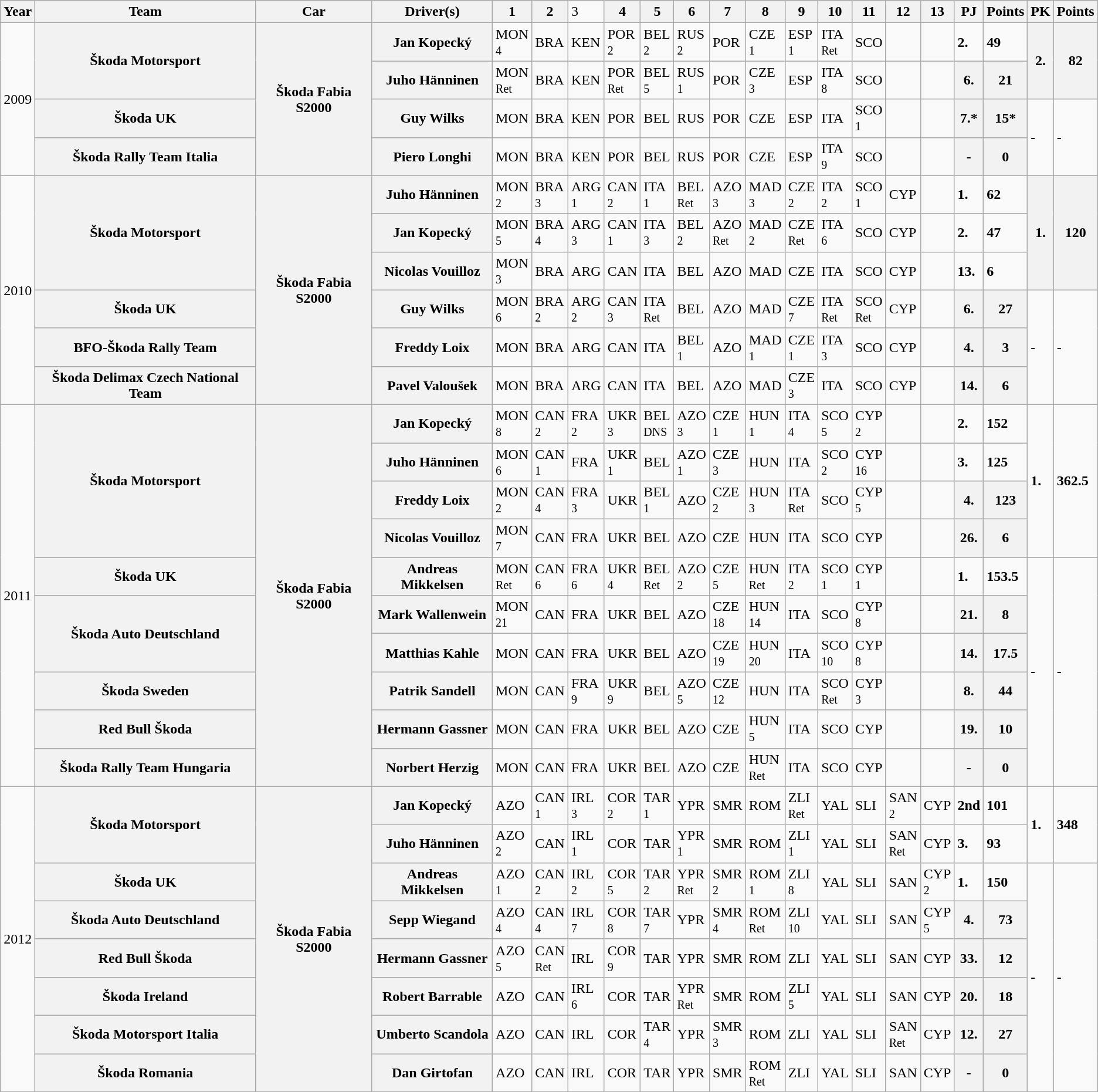<table class="wikitable">
<tr>
<th>Year</th>
<th>Team</th>
<th>Car</th>
<th>Driver(s)</th>
<th>1</th>
<th>2</th>
<td>3</td>
<th>4</th>
<th>5</th>
<th>6</th>
<th>7</th>
<th>8</th>
<th>9</th>
<th>10</th>
<th>11</th>
<th>12</th>
<th>13</th>
<th>PJ</th>
<th>Points</th>
<th>PK</th>
<th>Points</th>
</tr>
<tr>
<td rowspan="4">2009</td>
<th rowspan="2">Škoda Motorsport</th>
<th rowspan="4">Škoda Fabia S2000</th>
<th> Jan Kopecký</th>
<td>MON<br><small>4</small></td>
<td>BRA</td>
<td>KEN</td>
<td>POR<br><small>2</small></td>
<td>BEL<br><small>2</small></td>
<td>RUS<br><small>2</small></td>
<td>POR</td>
<td>CZE<br><small>1</small></td>
<td>ESP<br><small>1</small></td>
<td>ITA<br><small>Ret</small></td>
<td>SCO</td>
<td></td>
<td></td>
<td><strong>2.</strong></td>
<td><strong>49</strong></td>
<th rowspan="2"><strong>2.</strong></th>
<th rowspan="2"><strong>82</strong></th>
</tr>
<tr>
<th> Juho Hänninen</th>
<td>MON<br><small>Ret</small></td>
<td>BRA</td>
<td>KEN</td>
<td>POR<br><small>Ret</small></td>
<td>BEL<br><small>5</small></td>
<td>RUS<br><small>1</small></td>
<td>POR</td>
<td>CZE<br><small>3</small></td>
<td>ESP</td>
<td>ITA<br><small>8</small></td>
<td>SCO</td>
<td></td>
<td></td>
<th>6.</th>
<th>21</th>
</tr>
<tr>
<th>Škoda UK</th>
<th> Guy Wilks</th>
<td>MON</td>
<td>BRA</td>
<td>KEN</td>
<td>POR</td>
<td>BEL</td>
<td>RUS</td>
<td>POR</td>
<td>CZE</td>
<td>ESP</td>
<td>ITA</td>
<td>SCO<br><small>1</small></td>
<td></td>
<td></td>
<th>7.*</th>
<th>15*</th>
<td rowspan="2">-</td>
<td rowspan="2">-</td>
</tr>
<tr>
<th>Škoda Rally Team Italia</th>
<th> Piero Longhi</th>
<td>MON</td>
<td>BRA</td>
<td>KEN</td>
<td>POR</td>
<td>BEL</td>
<td>RUS</td>
<td>POR</td>
<td>CZE</td>
<td>ESP</td>
<td>ITA<br><small>9</small></td>
<td>SCO</td>
<td></td>
<td></td>
<th>-</th>
<th>0</th>
</tr>
<tr>
<td rowspan="6">2010</td>
<th rowspan="3">Škoda Motorsport</th>
<th rowspan="6">Škoda Fabia S2000</th>
<th> Juho Hänninen</th>
<td>MON<br><small>2</small></td>
<td>BRA<br><small>3</small></td>
<td>ARG<br><small>1</small></td>
<td>CAN<br><small>2</small></td>
<td>ITA<br><small>1</small></td>
<td>BEL<br><small>Ret</small></td>
<td>AZO<br><small>3</small></td>
<td>MAD<br><small>3</small></td>
<td>CZE<br><small>2</small></td>
<td>ITA<br><small>2</small></td>
<td>SCO<br><small>1</small></td>
<td>CYP</td>
<td></td>
<td><strong>1.</strong></td>
<td><strong>62</strong></td>
<th rowspan="3"><strong>1.</strong></th>
<th rowspan="3"><strong>120</strong></th>
</tr>
<tr>
<th> Jan Kopecký</th>
<td>MON<br><small>5</small></td>
<td>BRA<br><small>4</small></td>
<td>ARG<br><small>3</small></td>
<td>CAN<br><small>1</small></td>
<td>ITA<br><small>3</small></td>
<td>BEL<br><small>2</small></td>
<td>AZO<br><small>Ret</small></td>
<td>MAD<br><small>2</small></td>
<td>CZE<br><small>Ret</small></td>
<td>ITA<br><small>6</small></td>
<td>SCO</td>
<td>CYP</td>
<td></td>
<td><strong>2.</strong></td>
<td><strong>47</strong></td>
</tr>
<tr>
<th> Nicolas Vouilloz</th>
<td>MON<br><small>3</small></td>
<td>BRA</td>
<td>ARG</td>
<td>CAN</td>
<td>ITA</td>
<td>BEL</td>
<td>AZO</td>
<td>MAD</td>
<td>CZE</td>
<td>ITA</td>
<td>SCO</td>
<td>CYP</td>
<td></td>
<td><strong>13.</strong></td>
<td><strong>6</strong></td>
</tr>
<tr>
<th>Škoda UK</th>
<th> Guy Wilks</th>
<td>MON<br><small>6</small></td>
<td>BRA<br><small>2</small></td>
<td>ARG<br><small>2</small></td>
<td>CAN<br><small>3</small></td>
<td>ITA<br><small>Ret</small></td>
<td>BEL</td>
<td>AZO</td>
<td>MAD</td>
<td>CZE<br><small>7</small></td>
<td>ITA<br><small>Ret</small></td>
<td>SCO<br><small>Ret</small></td>
<td>CYP</td>
<td></td>
<th>6.</th>
<th>27</th>
<td rowspan="3">-</td>
<td rowspan="3">-</td>
</tr>
<tr>
<th>BFO-Škoda Rally Team</th>
<th> Freddy Loix</th>
<td>MON</td>
<td>BRA</td>
<td>ARG</td>
<td>CAN</td>
<td>ITA</td>
<td>BEL<br><small>1</small></td>
<td>AZO</td>
<td>MAD<br><small>1</small></td>
<td>CZE<br><small>1</small></td>
<td>ITA<br><small>3</small></td>
<td>SCO</td>
<td>CYP</td>
<td></td>
<th>4.</th>
<th>3</th>
</tr>
<tr>
<th>Škoda Delimax Czech National Team</th>
<th> Pavel Valoušek</th>
<td>MON</td>
<td>BRA</td>
<td>ARG</td>
<td>CAN</td>
<td>ITA</td>
<td>BEL</td>
<td>AZO</td>
<td>MAD</td>
<td>CZE<br><small>3</small></td>
<td>ITA</td>
<td>SCO</td>
<td>CYP</td>
<td></td>
<th>14.</th>
<th>6</th>
</tr>
<tr>
<td rowspan="10">2011</td>
<th rowspan="4">Škoda Motorsport</th>
<th rowspan="10">Škoda Fabia S2000</th>
<th> Jan Kopecký</th>
<td>MON<br><small>8</small></td>
<td>CAN<br><small>2</small></td>
<td>FRA<br><small>2</small></td>
<td>UKR<br><small>3</small></td>
<td>BEL<br><small>DNS</small></td>
<td>AZO<br><small>3</small></td>
<td>CZE<br><small>1</small></td>
<td>HUN<br><small>1</small></td>
<td>ITA<br><small>4</small></td>
<td>SCO<br><small>5</small></td>
<td>CYP<br><small>2</small></td>
<td></td>
<td></td>
<td><strong>2.</strong></td>
<td><strong>152</strong></td>
<td rowspan="4"><strong>1.</strong></td>
<td rowspan="4"><strong>362.5</strong></td>
</tr>
<tr>
<th> Juho Hänninen</th>
<td>MON<br><small>6</small></td>
<td>CAN<br><small>1</small></td>
<td>FRA</td>
<td>UKR<br><small>1</small></td>
<td>BEL</td>
<td>AZO<br><small>1</small></td>
<td>CZE<br><small>3</small></td>
<td>HUN</td>
<td>ITA</td>
<td>SCO<br><small>2</small></td>
<td>CYP<br><small>16</small></td>
<td></td>
<td></td>
<td><strong>3.</strong></td>
<td><strong>125</strong></td>
</tr>
<tr>
<th> Freddy Loix</th>
<td>MON<br><small>2</small></td>
<td>CAN<br><small>4</small></td>
<td>FRA<br><small>3</small></td>
<td>UKR</td>
<td>BEL<br><small>1</small></td>
<td>AZO</td>
<td>CZE<br><small>2</small></td>
<td>HUN<br><small>3</small></td>
<td>ITA<br><small>Ret</small></td>
<td>SCO</td>
<td>CYP<br><small>5</small></td>
<td></td>
<td></td>
<th>4.</th>
<th>123</th>
</tr>
<tr>
<th> Nicolas Vouilloz</th>
<td>MON<br><small>7</small></td>
<td>CAN</td>
<td>FRA</td>
<td>UKR</td>
<td>BEL</td>
<td>AZO</td>
<td>CZE</td>
<td>HUN</td>
<td>ITA</td>
<td>SCO</td>
<td>CYP</td>
<td></td>
<td></td>
<th>26.</th>
<th>6</th>
</tr>
<tr>
<th>Škoda UK</th>
<th>Andreas Mikkelsen</th>
<td>MON<br><small>Ret</small></td>
<td>CAN<br><small>6</small></td>
<td>FRA<br><small>6</small></td>
<td>UKR<br><small>4</small></td>
<td>BEL<br><small>Ret</small></td>
<td>AZO<br><small>2</small></td>
<td>CZE<br><small>5</small></td>
<td>HUN<br><small>Ret</small></td>
<td>ITA<br><small>2</small></td>
<td>SCO<br><small>1</small></td>
<td>CYP<br><small>1</small></td>
<td></td>
<td></td>
<td><strong>1.</strong></td>
<td><strong>153.5</strong></td>
<td rowspan="6">-</td>
<td rowspan="6">-</td>
</tr>
<tr>
<th rowspan="2">Škoda Auto Deutschland</th>
<th> Mark Wallenwein</th>
<td>MON<br><small>21</small></td>
<td>CAN</td>
<td>FRA</td>
<td>UKR</td>
<td>BEL</td>
<td>AZO</td>
<td>CZE<br><small>18</small></td>
<td>HUN<br><small>14</small></td>
<td>ITA</td>
<td>SCO</td>
<td>CYP<br><small>8</small></td>
<td></td>
<td></td>
<th>21.</th>
<th>8</th>
</tr>
<tr>
<th>Matthias Kahle</th>
<td>MON</td>
<td>CAN</td>
<td>FRA</td>
<td>UKR</td>
<td>BEL</td>
<td>AZO</td>
<td>CZE<br><small>19</small></td>
<td>HUN<br><small>20</small></td>
<td>ITA</td>
<td>SCO<br><small>10</small></td>
<td>CYP<br><small>8</small></td>
<td></td>
<td></td>
<th>14.</th>
<th>17.5</th>
</tr>
<tr>
<th>Škoda Sweden</th>
<th> Patrik Sandell</th>
<td>MON</td>
<td>CAN</td>
<td>FRA<br><small>9</small></td>
<td>UKR<br><small>9</small></td>
<td>BEL</td>
<td>AZO<br><small>5</small></td>
<td>CZE<br><small>12</small></td>
<td>HUN</td>
<td>ITA</td>
<td>SCO<br><small>Ret</small></td>
<td>CYP<br><small>3</small></td>
<td></td>
<td></td>
<th>8.</th>
<th>44</th>
</tr>
<tr>
<th>Red Bull Škoda</th>
<th>Hermann Gassner</th>
<td>MON</td>
<td>CAN</td>
<td>FRA</td>
<td>UKR</td>
<td>BEL</td>
<td>AZO</td>
<td>CZE</td>
<td>HUN<br><small>5</small></td>
<td>ITA</td>
<td>SCO</td>
<td>CYP</td>
<td></td>
<td></td>
<th>19.</th>
<th>10</th>
</tr>
<tr>
<th>Škoda Rally Team Hungaria</th>
<th>Norbert Herzig</th>
<td>MON</td>
<td>CAN</td>
<td>FRA</td>
<td>UKR</td>
<td>BEL</td>
<td>AZO</td>
<td>CZE</td>
<td>HUN<br><small>Ret</small></td>
<td>ITA</td>
<td>SCO</td>
<td>CYP</td>
<td></td>
<td></td>
<th>-</th>
<th>0</th>
</tr>
<tr>
<td rowspan="8">2012</td>
<th rowspan="2">Škoda Motorsport</th>
<th rowspan="8">Škoda Fabia S2000</th>
<th> Jan Kopecký</th>
<td>AZO</td>
<td>CAN<br><small>1</small></td>
<td>IRL<br><small>3</small></td>
<td>COR<br><small>2</small></td>
<td>TAR<br><small>1</small></td>
<td>YPR</td>
<td>SMR</td>
<td>ROM</td>
<td>ZLI<br><small>Ret</small></td>
<td>YAL</td>
<td>SLI</td>
<td>SAN<br><small>2</small></td>
<td>CYP</td>
<td><strong>2nd</strong></td>
<td><strong>101</strong></td>
<td rowspan="2"><strong>1.</strong></td>
<td rowspan="2"><strong>348</strong></td>
</tr>
<tr>
<th> Juho Hänninen</th>
<td>AZO<br><small>2</small></td>
<td>CAN</td>
<td>IRL<br><small>1</small></td>
<td>COR</td>
<td>TAR</td>
<td>YPR<br><small>1</small></td>
<td>SMR</td>
<td>ROM</td>
<td>ZLI<br><small>1</small></td>
<td>YAL</td>
<td>SLI</td>
<td>SAN<br><small>Ret</small></td>
<td>CYP</td>
<td><strong>3.</strong></td>
<td><strong>93</strong></td>
</tr>
<tr>
<th>Škoda UK</th>
<th>Andreas Mikkelsen</th>
<td>AZO<br><small>1</small></td>
<td>CAN<br><small>2</small></td>
<td>IRL<br><small>2</small></td>
<td>COR<br><small>5</small></td>
<td>TAR<br><small>2</small></td>
<td>YPR<br><small>Ret</small></td>
<td>SMR<br><small>2</small></td>
<td>ROM<br><small>1</small></td>
<td>ZLI<br><small>8</small></td>
<td>YAL</td>
<td>SLI</td>
<td>SAN</td>
<td>CYP<br><small>2</small></td>
<td><strong>1.</strong></td>
<td><strong>150</strong></td>
<td rowspan="6">-</td>
<td rowspan="6">-</td>
</tr>
<tr>
<th>Škoda Auto Deutschland</th>
<th> Sepp Wiegand</th>
<td>AZO<br><small>4</small></td>
<td>CAN<br><small>4</small></td>
<td>IRL<br><small>7</small></td>
<td>COR<br><small>8</small></td>
<td>TAR<br><small>7</small></td>
<td>YPR</td>
<td>SMR<br><small>4</small></td>
<td>ROM<br><small>Ret</small></td>
<td>ZLI<br><small>10</small></td>
<td>YAL</td>
<td>SLI</td>
<td>SAN</td>
<td>CYP<br><small>5</small></td>
<th>4.</th>
<th>73</th>
</tr>
<tr>
<th>Red Bull Škoda</th>
<th>Hermann Gassner</th>
<td>AZO<br><small>5</small></td>
<td>CAN<br><small>Ret</small></td>
<td>IRL</td>
<td>COR<br><small>9</small></td>
<td>TAR</td>
<td>YPR</td>
<td>SMR</td>
<td>ROM</td>
<td>ZLI</td>
<td>YAL</td>
<td>SLI</td>
<td>SAN</td>
<td>CYP</td>
<th>33.</th>
<th>12</th>
</tr>
<tr>
<th>Škoda Ireland</th>
<th> Robert Barrable</th>
<td>AZO</td>
<td>CAN</td>
<td>IRL<br><small>6</small></td>
<td>COR</td>
<td>TAR</td>
<td>YPR<br><small>Ret</small></td>
<td>SMR</td>
<td>ROM</td>
<td>ZLI<br><small>5</small></td>
<td>YAL</td>
<td>SLI</td>
<td>SAN</td>
<td>CYP</td>
<th>20.</th>
<th>18</th>
</tr>
<tr>
<th>Škoda Motorsport Italia</th>
<th>Umberto Scandola</th>
<td>AZO</td>
<td>CAN</td>
<td>IRL</td>
<td>COR</td>
<td>TAR<br><small>4</small></td>
<td>YPR</td>
<td>SMR<br><small>3</small></td>
<td>ROM</td>
<td>ZLI</td>
<td>YAL</td>
<td>SLI</td>
<td>SAN<br><small>Ret</small></td>
<td>CYP</td>
<th>12.</th>
<th>27</th>
</tr>
<tr>
<th>Škoda Romania</th>
<th> Dan Girtofan</th>
<td>AZO</td>
<td>CAN</td>
<td>IRL</td>
<td>COR</td>
<td>TAR</td>
<td>YPR</td>
<td>SMR</td>
<td>ROM<br><small>Ret</small></td>
<td>ZLI</td>
<td>YAL</td>
<td>SLI</td>
<td>SAN</td>
<td>CYP</td>
<th>-</th>
<th>0</th>
</tr>
</table>
